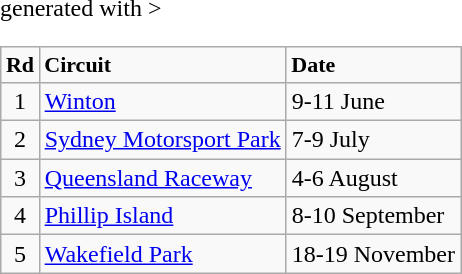<table class="wikitable" <hiddentext>generated with >
<tr style="font-size:11pt;font-weight:bold">
<td align="center">Rd</td>
<td>Circuit</td>
<td>Date</td>
</tr>
<tr>
<td align="center">1</td>
<td><a href='#'>Winton</a></td>
<td>9-11 June</td>
</tr>
<tr>
<td align="center">2</td>
<td><a href='#'>Sydney Motorsport Park</a></td>
<td>7-9 July</td>
</tr>
<tr>
<td align="center">3</td>
<td><a href='#'>Queensland Raceway</a></td>
<td>4-6 August</td>
</tr>
<tr>
<td align="center">4</td>
<td><a href='#'>Phillip Island</a></td>
<td>8-10 September</td>
</tr>
<tr>
<td align="center">5</td>
<td><a href='#'>Wakefield Park</a></td>
<td>18-19 November</td>
</tr>
</table>
